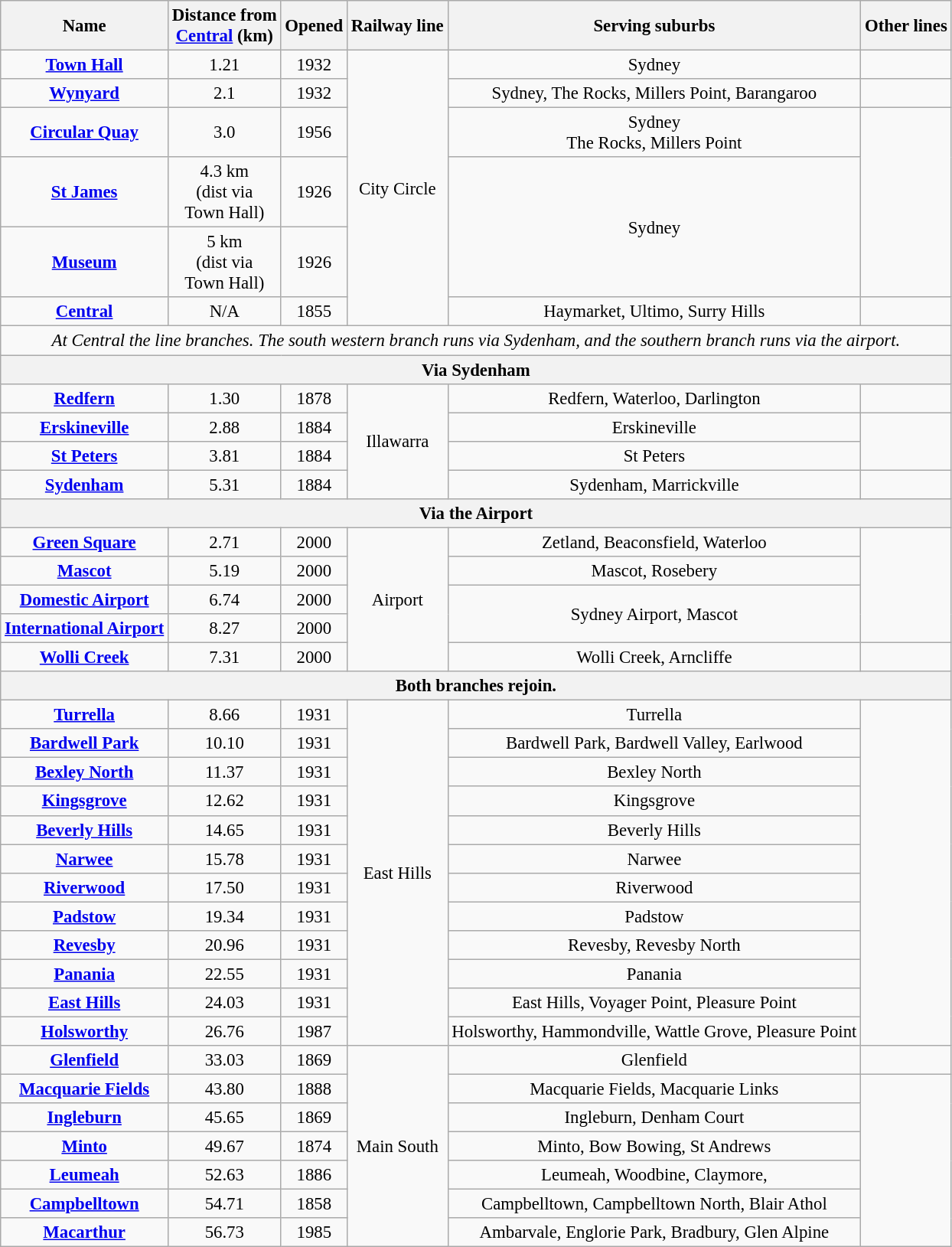<table class="wikitable" style="font-size:95%; text-align:center;">
<tr>
<th>Name</th>
<th>Distance from<br><a href='#'>Central</a> (km)</th>
<th>Opened<br></th>
<th>Railway line</th>
<th>Serving suburbs</th>
<th>Other lines</th>
</tr>
<tr>
<td><strong><a href='#'>Town Hall</a></strong></td>
<td>1.21</td>
<td>1932</td>
<td rowspan="6">City Circle</td>
<td>Sydney</td>
<td></td>
</tr>
<tr>
<td><strong><a href='#'>Wynyard</a></strong></td>
<td>2.1</td>
<td>1932</td>
<td>Sydney, The Rocks, Millers Point, Barangaroo</td>
<td></td>
</tr>
<tr>
<td><strong><a href='#'>Circular Quay</a></strong></td>
<td>3.0</td>
<td>1956</td>
<td>Sydney<br>The Rocks, Millers Point</td>
<td rowspan="3"></td>
</tr>
<tr>
<td><strong><a href='#'>St James</a></strong></td>
<td>4.3 km<br>(dist via<br>Town Hall)</td>
<td>1926</td>
<td rowspan="2">Sydney</td>
</tr>
<tr>
<td><strong><a href='#'>Museum</a></strong></td>
<td>5 km<br>(dist via<br>Town Hall)</td>
<td>1926</td>
</tr>
<tr>
<td><strong><a href='#'>Central</a></strong></td>
<td>N/A</td>
<td>1855</td>
<td>Haymarket, Ultimo, Surry Hills</td>
<td></td>
</tr>
<tr>
<td colspan="6"><em>At Central the line branches. The south western branch runs via Sydenham, and the southern branch runs via the airport.</em></td>
</tr>
<tr>
<th colspan=14 style=background:#><span>Via Sydenham</span></th>
</tr>
<tr>
<td align=center><strong><a href='#'>Redfern</a></strong></td>
<td>1.30</td>
<td>1878</td>
<td rowspan=4>Illawarra</td>
<td>Redfern, Waterloo, Darlington</td>
<td></td>
</tr>
<tr>
<td><strong><a href='#'>Erskineville</a></strong></td>
<td>2.88</td>
<td>1884</td>
<td>Erskineville</td>
<td rowspan=2></td>
</tr>
<tr>
<td><strong><a href='#'>St Peters</a></strong></td>
<td>3.81</td>
<td>1884</td>
<td>St Peters</td>
</tr>
<tr>
<td><strong><a href='#'>Sydenham</a></strong></td>
<td>5.31</td>
<td>1884</td>
<td>Sydenham, Marrickville</td>
<td></td>
</tr>
<tr>
<th colspan=14 style=background:#><span>Via the Airport</span></th>
</tr>
<tr>
<td><strong><a href='#'>Green Square</a></strong></td>
<td>2.71</td>
<td>2000</td>
<td rowspan="5">Airport</td>
<td>Zetland, Beaconsfield, Waterloo</td>
<td rowspan=4></td>
</tr>
<tr>
<td><strong><a href='#'>Mascot</a></strong></td>
<td>5.19</td>
<td>2000</td>
<td>Mascot, Rosebery</td>
</tr>
<tr>
<td><strong><a href='#'>Domestic Airport</a></strong></td>
<td>6.74</td>
<td>2000</td>
<td rowspan="2">Sydney Airport, Mascot</td>
</tr>
<tr>
<td><strong><a href='#'>International Airport</a></strong></td>
<td>8.27</td>
<td>2000</td>
</tr>
<tr>
<td><strong><a href='#'>Wolli Creek</a></strong></td>
<td>7.31</td>
<td>2000</td>
<td>Wolli Creek, Arncliffe</td>
<td></td>
</tr>
<tr>
<th colspan=14 style=background:#><span>Both branches rejoin.</span></th>
</tr>
<tr>
<td><strong><a href='#'>Turrella</a></strong></td>
<td>8.66</td>
<td>1931</td>
<td rowspan="12">East Hills</td>
<td>Turrella</td>
<td rowspan=12></td>
</tr>
<tr>
<td><strong><a href='#'>Bardwell Park</a></strong></td>
<td>10.10</td>
<td>1931</td>
<td>Bardwell Park, Bardwell Valley, Earlwood</td>
</tr>
<tr>
<td><strong><a href='#'>Bexley North</a></strong></td>
<td>11.37</td>
<td>1931</td>
<td>Bexley North</td>
</tr>
<tr>
<td><strong><a href='#'>Kingsgrove</a></strong></td>
<td>12.62</td>
<td>1931</td>
<td>Kingsgrove</td>
</tr>
<tr>
<td><strong><a href='#'>Beverly Hills</a></strong></td>
<td>14.65</td>
<td>1931</td>
<td>Beverly Hills</td>
</tr>
<tr>
<td><strong><a href='#'>Narwee</a></strong></td>
<td>15.78</td>
<td>1931</td>
<td>Narwee</td>
</tr>
<tr>
<td><strong><a href='#'>Riverwood</a></strong></td>
<td>17.50</td>
<td>1931</td>
<td>Riverwood</td>
</tr>
<tr>
<td><strong><a href='#'>Padstow</a></strong></td>
<td>19.34</td>
<td>1931</td>
<td>Padstow</td>
</tr>
<tr>
<td><strong><a href='#'>Revesby</a></strong></td>
<td>20.96</td>
<td>1931</td>
<td>Revesby, Revesby North</td>
</tr>
<tr>
<td><strong><a href='#'>Panania</a></strong></td>
<td>22.55</td>
<td>1931</td>
<td>Panania</td>
</tr>
<tr>
<td><strong><a href='#'>East Hills</a></strong></td>
<td>24.03</td>
<td>1931</td>
<td>East Hills, Voyager Point, Pleasure Point</td>
</tr>
<tr>
<td><strong><a href='#'>Holsworthy</a></strong></td>
<td>26.76</td>
<td>1987</td>
<td>Holsworthy, Hammondville, Wattle Grove, Pleasure Point</td>
</tr>
<tr>
<td><strong><a href='#'>Glenfield</a></strong></td>
<td>33.03</td>
<td>1869</td>
<td rowspan="7">Main South</td>
<td>Glenfield</td>
<td></td>
</tr>
<tr>
<td><strong><a href='#'>Macquarie Fields</a></strong></td>
<td>43.80</td>
<td>1888</td>
<td>Macquarie Fields, Macquarie Links</td>
<td rowspan=6></td>
</tr>
<tr>
<td><strong><a href='#'>Ingleburn</a></strong></td>
<td>45.65</td>
<td>1869</td>
<td>Ingleburn, Denham Court</td>
</tr>
<tr>
<td><strong><a href='#'>Minto</a></strong></td>
<td>49.67</td>
<td>1874</td>
<td>Minto, Bow Bowing, St Andrews</td>
</tr>
<tr>
<td><strong><a href='#'>Leumeah</a></strong></td>
<td>52.63</td>
<td>1886</td>
<td>Leumeah, Woodbine, Claymore,</td>
</tr>
<tr>
<td><strong><a href='#'>Campbelltown</a></strong></td>
<td>54.71</td>
<td>1858</td>
<td>Campbelltown, Campbelltown North, Blair Athol</td>
</tr>
<tr>
<td><strong><a href='#'>Macarthur</a></strong></td>
<td>56.73</td>
<td>1985</td>
<td>Ambarvale, Englorie Park, Bradbury, Glen Alpine</td>
</tr>
</table>
